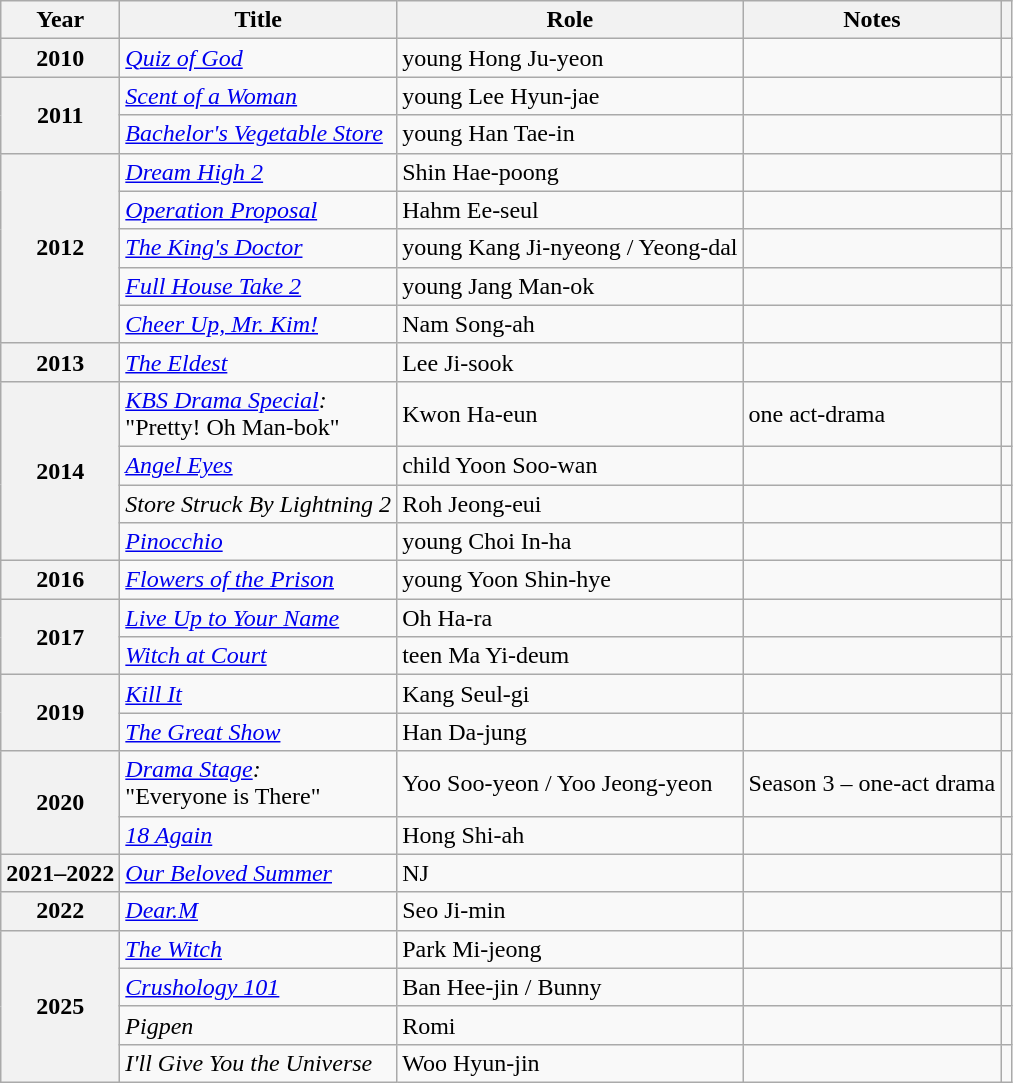<table class="wikitable plainrowheaders sortable">
<tr>
<th scope="col">Year</th>
<th scope="col">Title</th>
<th scope="col">Role</th>
<th scope="col">Notes</th>
<th scope="col" class="unsortable"></th>
</tr>
<tr>
<th scope="row">2010</th>
<td><em><a href='#'>Quiz of God</a></em></td>
<td>young Hong Ju-yeon</td>
<td></td>
<td style="text-align:center"></td>
</tr>
<tr>
<th scope="row" rowspan="2">2011</th>
<td><em><a href='#'>Scent of a Woman</a></em></td>
<td>young Lee Hyun-jae</td>
<td></td>
<td style="text-align:center"></td>
</tr>
<tr>
<td><em><a href='#'>Bachelor's Vegetable Store</a></em></td>
<td>young Han Tae-in</td>
<td></td>
<td style="text-align:center"></td>
</tr>
<tr>
<th scope="row" rowspan="5">2012</th>
<td><em><a href='#'>Dream High 2</a></em></td>
<td>Shin Hae-poong</td>
<td></td>
<td style="text-align:center"></td>
</tr>
<tr>
<td><em><a href='#'>Operation Proposal</a></em></td>
<td>Hahm Ee-seul</td>
<td></td>
<td style="text-align:center"></td>
</tr>
<tr>
<td><em><a href='#'>The King's Doctor</a></em></td>
<td>young Kang Ji-nyeong / Yeong-dal</td>
<td></td>
<td style="text-align:center"></td>
</tr>
<tr>
<td><em><a href='#'>Full House Take 2</a></em></td>
<td>young Jang Man-ok</td>
<td></td>
<td style="text-align:center"></td>
</tr>
<tr>
<td><em><a href='#'>Cheer Up, Mr. Kim!</a></em></td>
<td>Nam Song-ah</td>
<td></td>
<td style="text-align:center"></td>
</tr>
<tr>
<th scope="row">2013</th>
<td><em><a href='#'>The Eldest</a></em></td>
<td>Lee Ji-sook</td>
<td></td>
<td style="text-align:center"></td>
</tr>
<tr>
<th scope="row" rowspan="4">2014</th>
<td><em><a href='#'>KBS Drama Special</a>:</em><br>"Pretty! Oh Man-bok"</td>
<td>Kwon Ha-eun</td>
<td>one act-drama</td>
<td style="text-align:center"></td>
</tr>
<tr>
<td><em><a href='#'>Angel Eyes</a></em></td>
<td>child Yoon Soo-wan</td>
<td></td>
<td style="text-align:center"></td>
</tr>
<tr>
<td><em>Store Struck By Lightning 2</em></td>
<td>Roh Jeong-eui</td>
<td></td>
<td style="text-align:center"></td>
</tr>
<tr>
<td><em><a href='#'>Pinocchio</a></em></td>
<td>young Choi In-ha</td>
<td></td>
<td style="text-align:center"></td>
</tr>
<tr>
<th scope="row">2016</th>
<td><em><a href='#'>Flowers of the Prison</a></em></td>
<td>young Yoon Shin-hye</td>
<td></td>
<td style="text-align:center"></td>
</tr>
<tr>
<th scope="row" rowspan="2">2017</th>
<td><em><a href='#'>Live Up to Your Name</a></em></td>
<td>Oh Ha-ra</td>
<td></td>
<td style="text-align:center"></td>
</tr>
<tr>
<td><em><a href='#'>Witch at Court</a></em></td>
<td>teen Ma Yi-deum</td>
<td></td>
<td style="text-align:center"></td>
</tr>
<tr>
<th scope="row" rowspan="2">2019</th>
<td><em><a href='#'>Kill It</a></em></td>
<td>Kang Seul-gi</td>
<td></td>
<td style="text-align:center"></td>
</tr>
<tr>
<td><em><a href='#'>The Great Show</a></em></td>
<td>Han Da-jung</td>
<td></td>
<td style="text-align:center"></td>
</tr>
<tr>
<th scope="row" rowspan="2">2020</th>
<td><em><a href='#'>Drama Stage</a>:</em><br>"Everyone is There"</td>
<td>Yoo Soo-yeon / Yoo Jeong-yeon</td>
<td>Season 3 – one-act drama</td>
<td style="text-align:center"></td>
</tr>
<tr>
<td><em><a href='#'>18 Again</a></em></td>
<td>Hong Shi-ah</td>
<td></td>
<td style="text-align:center"></td>
</tr>
<tr>
<th scope="row">2021–2022</th>
<td><em><a href='#'>Our Beloved Summer</a></em></td>
<td>NJ</td>
<td></td>
<td style="text-align:center"></td>
</tr>
<tr>
<th scope="row">2022</th>
<td><em><a href='#'>Dear.M</a></em></td>
<td>Seo Ji-min</td>
<td></td>
<td style="text-align:center"></td>
</tr>
<tr>
<th rowspan="4" scope="row">2025</th>
<td><em><a href='#'>The Witch</a></em></td>
<td>Park Mi-jeong</td>
<td></td>
<td style="text-align:center"></td>
</tr>
<tr>
<td><em><a href='#'>Crushology 101</a></em></td>
<td>Ban Hee-jin / Bunny</td>
<td></td>
<td style="text-align:center"></td>
</tr>
<tr>
<td><em>Pigpen</em></td>
<td>Romi</td>
<td></td>
<td style="text-align:center"></td>
</tr>
<tr>
<td><em>I'll Give You the Universe</em></td>
<td>Woo Hyun-jin</td>
<td></td>
<td style="text-align:center"></td>
</tr>
</table>
